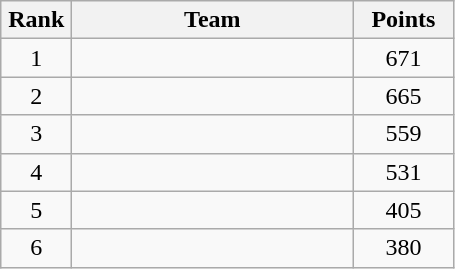<table class="wikitable" style="text-align:center;">
<tr>
<th width=40>Rank</th>
<th width=180>Team</th>
<th width=60>Points</th>
</tr>
<tr>
<td>1</td>
<td align=left></td>
<td>671</td>
</tr>
<tr>
<td>2</td>
<td align=left></td>
<td>665</td>
</tr>
<tr>
<td>3</td>
<td align=left></td>
<td>559</td>
</tr>
<tr>
<td>4</td>
<td align=left></td>
<td>531</td>
</tr>
<tr>
<td>5</td>
<td align=left></td>
<td>405</td>
</tr>
<tr>
<td>6</td>
<td align=left></td>
<td>380</td>
</tr>
</table>
